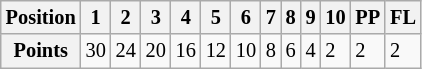<table class="wikitable" style="font-size:85%">
<tr valign="top">
<th>Position</th>
<th>1</th>
<th>2</th>
<th>3</th>
<th>4</th>
<th>5</th>
<th>6</th>
<th>7</th>
<th>8</th>
<th>9</th>
<th>10</th>
<th>PP</th>
<th>FL</th>
</tr>
<tr>
<th>Points</th>
<td>30</td>
<td>24</td>
<td>20</td>
<td>16</td>
<td>12</td>
<td>10</td>
<td>8</td>
<td>6</td>
<td>4</td>
<td>2</td>
<td>2</td>
<td>2</td>
</tr>
</table>
